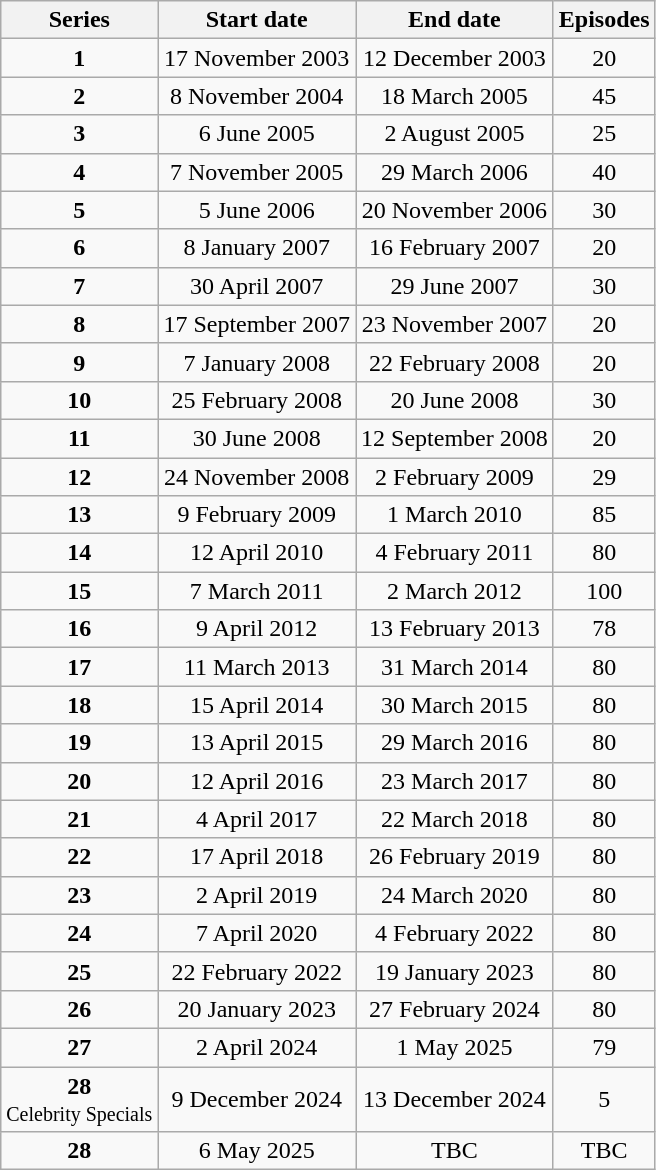<table class="wikitable" style="text-align:center;">
<tr>
<th>Series</th>
<th>Start date</th>
<th>End date</th>
<th>Episodes</th>
</tr>
<tr>
<td><strong>1</strong></td>
<td>17 November 2003</td>
<td>12 December 2003</td>
<td>20</td>
</tr>
<tr>
<td><strong>2</strong></td>
<td>8 November 2004</td>
<td>18 March 2005</td>
<td>45</td>
</tr>
<tr>
<td><strong>3</strong></td>
<td>6 June 2005</td>
<td>2 August 2005</td>
<td>25</td>
</tr>
<tr>
<td><strong>4</strong></td>
<td>7 November 2005</td>
<td>29 March 2006</td>
<td>40</td>
</tr>
<tr>
<td><strong>5</strong></td>
<td>5 June 2006</td>
<td>20 November 2006</td>
<td>30</td>
</tr>
<tr>
<td><strong>6</strong></td>
<td>8 January 2007</td>
<td>16 February 2007</td>
<td>20</td>
</tr>
<tr>
<td><strong>7</strong></td>
<td>30 April 2007</td>
<td>29 June 2007</td>
<td>30</td>
</tr>
<tr>
<td><strong>8</strong></td>
<td>17 September 2007</td>
<td>23 November 2007</td>
<td>20</td>
</tr>
<tr>
<td><strong>9</strong></td>
<td>7 January 2008</td>
<td>22 February 2008</td>
<td>20</td>
</tr>
<tr>
<td><strong>10</strong></td>
<td>25 February 2008</td>
<td>20 June 2008</td>
<td>30</td>
</tr>
<tr>
<td><strong>11</strong></td>
<td>30 June 2008</td>
<td>12 September 2008</td>
<td>20</td>
</tr>
<tr>
<td><strong>12</strong></td>
<td>24 November 2008</td>
<td>2 February 2009</td>
<td>29</td>
</tr>
<tr>
<td><strong>13</strong></td>
<td>9 February 2009</td>
<td>1 March 2010</td>
<td>85</td>
</tr>
<tr>
<td><strong>14</strong></td>
<td>12 April 2010</td>
<td>4 February 2011</td>
<td>80</td>
</tr>
<tr>
<td><strong>15</strong></td>
<td>7 March 2011</td>
<td>2 March 2012</td>
<td>100</td>
</tr>
<tr>
<td><strong>16</strong></td>
<td>9 April 2012</td>
<td>13 February 2013</td>
<td>78</td>
</tr>
<tr>
<td><strong>17</strong></td>
<td>11 March 2013</td>
<td>31 March 2014</td>
<td>80</td>
</tr>
<tr>
<td><strong>18</strong></td>
<td>15 April 2014</td>
<td>30 March 2015</td>
<td>80</td>
</tr>
<tr>
<td><strong>19</strong></td>
<td>13 April 2015</td>
<td>29 March 2016</td>
<td>80</td>
</tr>
<tr>
<td><strong>20</strong></td>
<td>12 April 2016</td>
<td>23 March 2017</td>
<td>80</td>
</tr>
<tr>
<td><strong>21</strong></td>
<td>4 April 2017</td>
<td>22 March 2018</td>
<td>80</td>
</tr>
<tr>
<td><strong>22</strong></td>
<td>17 April 2018</td>
<td>26 February 2019</td>
<td>80</td>
</tr>
<tr>
<td><strong>23</strong></td>
<td>2 April 2019</td>
<td>24 March 2020</td>
<td>80</td>
</tr>
<tr>
<td><strong>24</strong></td>
<td>7 April 2020</td>
<td>4 February 2022</td>
<td>80</td>
</tr>
<tr>
<td><strong>25</strong></td>
<td>22 February 2022</td>
<td>19 January 2023</td>
<td>80</td>
</tr>
<tr>
<td><strong>26</strong></td>
<td>20 January 2023</td>
<td>27 February 2024</td>
<td>80</td>
</tr>
<tr>
<td><strong>27</strong></td>
<td>2 April 2024</td>
<td>1 May 2025</td>
<td>79</td>
</tr>
<tr>
<td><strong>28</strong><br><small>Celebrity Specials</small></td>
<td>9 December 2024</td>
<td>13 December 2024</td>
<td>5</td>
</tr>
<tr>
<td><strong>28</strong></td>
<td>6 May 2025</td>
<td>TBC</td>
<td>TBC</td>
</tr>
</table>
